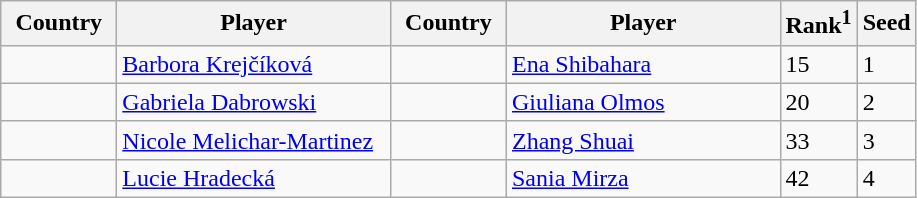<table class="sortable wikitable">
<tr>
<th width="70">Country</th>
<th width="175">Player</th>
<th width="70">Country</th>
<th width="175">Player</th>
<th>Rank<sup>1</sup></th>
<th>Seed</th>
</tr>
<tr>
<td></td>
<td><a href='#'>Barbora Krejčíková</a></td>
<td></td>
<td><a href='#'>Ena Shibahara</a></td>
<td>15</td>
<td>1</td>
</tr>
<tr>
<td></td>
<td><a href='#'>Gabriela Dabrowski</a></td>
<td></td>
<td><a href='#'>Giuliana Olmos</a></td>
<td>20</td>
<td>2</td>
</tr>
<tr>
<td></td>
<td><a href='#'>Nicole Melichar-Martinez</a></td>
<td></td>
<td><a href='#'>Zhang Shuai</a></td>
<td>33</td>
<td>3</td>
</tr>
<tr>
<td></td>
<td><a href='#'>Lucie Hradecká</a></td>
<td></td>
<td><a href='#'>Sania Mirza</a></td>
<td>42</td>
<td>4</td>
</tr>
</table>
